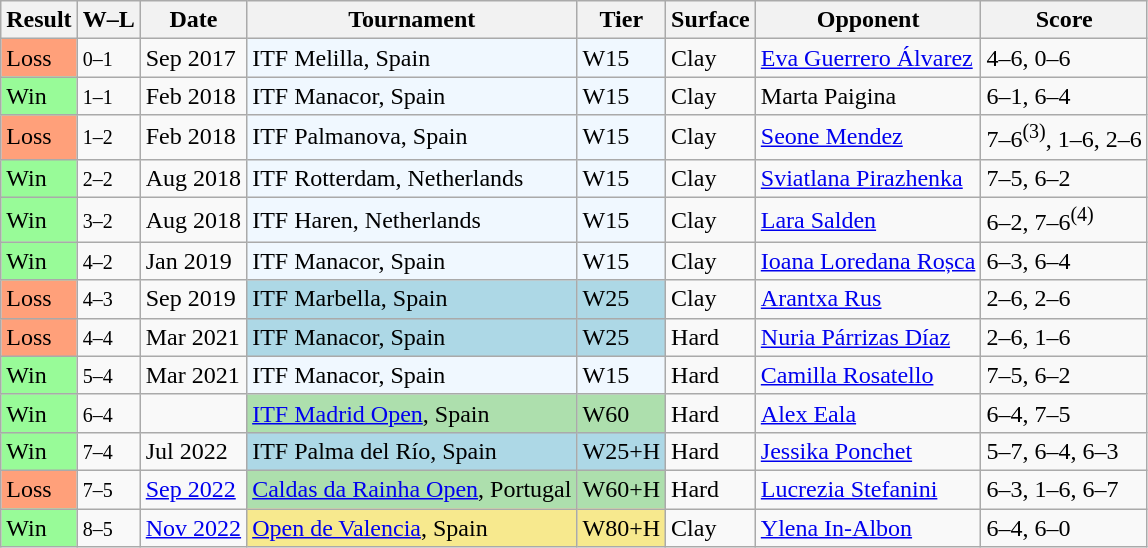<table class="sortable wikitable">
<tr>
<th>Result</th>
<th class="unsortable">W–L</th>
<th>Date</th>
<th>Tournament</th>
<th>Tier</th>
<th>Surface</th>
<th>Opponent</th>
<th class="unsortable">Score</th>
</tr>
<tr>
<td bgcolor=ffa07a>Loss</td>
<td><small>0–1</small></td>
<td>Sep 2017</td>
<td style="background:#f0f8ff;">ITF Melilla, Spain</td>
<td style="background:#f0f8ff;">W15</td>
<td>Clay</td>
<td> <a href='#'>Eva Guerrero Álvarez</a></td>
<td>4–6, 0–6</td>
</tr>
<tr>
<td bgcolor=98fb98>Win</td>
<td><small>1–1</small></td>
<td>Feb 2018</td>
<td style="background:#f0f8ff;">ITF Manacor, Spain</td>
<td style="background:#f0f8ff;">W15</td>
<td>Clay</td>
<td> Marta Paigina</td>
<td>6–1, 6–4</td>
</tr>
<tr>
<td bgcolor=ffa07a>Loss</td>
<td><small>1–2</small></td>
<td>Feb 2018</td>
<td style="background:#f0f8ff;">ITF Palmanova, Spain</td>
<td style="background:#f0f8ff;">W15</td>
<td>Clay</td>
<td> <a href='#'>Seone Mendez</a></td>
<td>7–6<sup>(3)</sup>, 1–6, 2–6</td>
</tr>
<tr>
<td bgcolor=98fb98>Win</td>
<td><small>2–2</small></td>
<td>Aug 2018</td>
<td style="background:#f0f8ff;">ITF Rotterdam, Netherlands</td>
<td style="background:#f0f8ff;">W15</td>
<td>Clay</td>
<td> <a href='#'>Sviatlana Pirazhenka</a></td>
<td>7–5, 6–2</td>
</tr>
<tr>
<td bgcolor=98fb98>Win</td>
<td><small>3–2</small></td>
<td>Aug 2018</td>
<td style="background:#f0f8ff;">ITF Haren, Netherlands</td>
<td style="background:#f0f8ff;">W15</td>
<td>Clay</td>
<td> <a href='#'>Lara Salden</a></td>
<td>6–2, 7–6<sup>(4)</sup></td>
</tr>
<tr>
<td bgcolor=98fb98>Win</td>
<td><small>4–2</small></td>
<td>Jan 2019</td>
<td style="background:#f0f8ff;">ITF Manacor, Spain</td>
<td style="background:#f0f8ff;">W15</td>
<td>Clay</td>
<td> <a href='#'>Ioana Loredana Roșca</a></td>
<td>6–3, 6–4</td>
</tr>
<tr>
<td bgcolor=ffa07a>Loss</td>
<td><small>4–3</small></td>
<td>Sep 2019</td>
<td style="background:lightblue;">ITF Marbella, Spain</td>
<td style="background:lightblue;">W25</td>
<td>Clay</td>
<td> <a href='#'>Arantxa Rus</a></td>
<td>2–6, 2–6</td>
</tr>
<tr>
<td bgcolor=ffa07a>Loss</td>
<td><small>4–4</small></td>
<td>Mar 2021</td>
<td style="background:lightblue;">ITF Manacor, Spain</td>
<td style="background:lightblue;">W25</td>
<td>Hard</td>
<td> <a href='#'>Nuria Párrizas Díaz</a></td>
<td>2–6, 1–6</td>
</tr>
<tr>
<td bgcolor=98fb98>Win</td>
<td><small>5–4</small></td>
<td>Mar 2021</td>
<td style="background:#f0f8ff;">ITF Manacor, Spain</td>
<td style="background:#f0f8ff;">W15</td>
<td>Hard</td>
<td> <a href='#'>Camilla Rosatello</a></td>
<td>7–5, 6–2</td>
</tr>
<tr>
<td bgcolor=98fb98>Win</td>
<td><small>6–4</small></td>
<td><a href='#'></a></td>
<td style="background:#addfad"><a href='#'>ITF Madrid Open</a>, Spain</td>
<td style="background:#addfad">W60</td>
<td>Hard</td>
<td> <a href='#'>Alex Eala</a></td>
<td>6–4, 7–5</td>
</tr>
<tr>
<td bgcolor=98fb98>Win</td>
<td><small>7–4</small></td>
<td>Jul 2022</td>
<td style="background:lightblue;">ITF Palma del Río, Spain</td>
<td style="background:lightblue;">W25+H</td>
<td>Hard</td>
<td> <a href='#'>Jessika Ponchet</a></td>
<td>5–7, 6–4, 6–3</td>
</tr>
<tr>
<td bgcolor=ffa07a>Loss</td>
<td><small>7–5</small></td>
<td><a href='#'>Sep 2022</a></td>
<td style="background:#addfad"><a href='#'>Caldas da Rainha Open</a>, Portugal</td>
<td style="background:#addfad">W60+H</td>
<td>Hard</td>
<td> <a href='#'>Lucrezia Stefanini</a></td>
<td>6–3, 1–6, 6–7</td>
</tr>
<tr>
<td bgcolor=98fb98>Win</td>
<td><small>8–5</small></td>
<td><a href='#'>Nov 2022</a></td>
<td style="background:#f7e98e;"><a href='#'>Open de Valencia</a>, Spain</td>
<td style="background:#f7e98e;">W80+H</td>
<td>Clay</td>
<td> <a href='#'>Ylena In-Albon</a></td>
<td>6–4, 6–0</td>
</tr>
</table>
